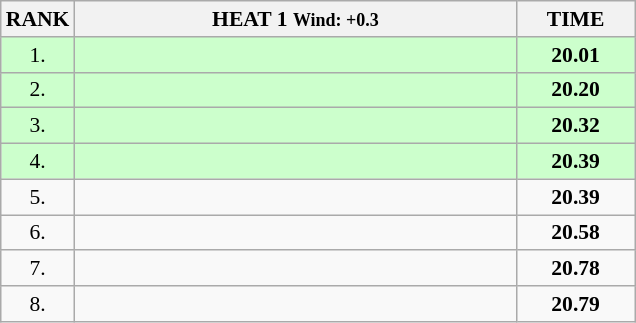<table class="wikitable" style="border-collapse: collapse; font-size: 90%;">
<tr>
<th>RANK</th>
<th style="width: 20em">HEAT 1 <small>Wind: +0.3</small></th>
<th style="width: 5em">TIME</th>
</tr>
<tr style="background:#ccffcc;">
<td align="center">1.</td>
<td></td>
<td align="center"><strong>20.01</strong></td>
</tr>
<tr style="background:#ccffcc;">
<td align="center">2.</td>
<td></td>
<td align="center"><strong>20.20</strong></td>
</tr>
<tr style="background:#ccffcc;">
<td align="center">3.</td>
<td></td>
<td align="center"><strong>20.32</strong></td>
</tr>
<tr style="background:#ccffcc;">
<td align="center">4.</td>
<td></td>
<td align="center"><strong>20.39</strong></td>
</tr>
<tr>
<td align="center">5.</td>
<td></td>
<td align="center"><strong>20.39</strong></td>
</tr>
<tr>
<td align="center">6.</td>
<td></td>
<td align="center"><strong>20.58</strong></td>
</tr>
<tr>
<td align="center">7.</td>
<td></td>
<td align="center"><strong>20.78</strong></td>
</tr>
<tr>
<td align="center">8.</td>
<td></td>
<td align="center"><strong>20.79</strong></td>
</tr>
</table>
